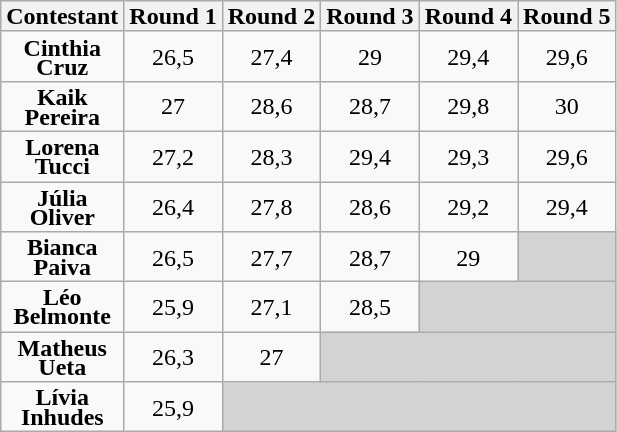<table class="wikitable" style="text-align:center; line-height:13px;">
<tr>
<th>Contestant</th>
<th>Round 1</th>
<th>Round 2</th>
<th>Round 3</th>
<th>Round 4</th>
<th>Round 5</th>
</tr>
<tr>
<td><strong>Cinthia<br>Cruz</strong></td>
<td>26,5</td>
<td>27,4</td>
<td>29</td>
<td>29,4</td>
<td>29,6</td>
</tr>
<tr>
<td><strong>Kaik<br>Pereira</strong></td>
<td>27</td>
<td>28,6</td>
<td>28,7</td>
<td>29,8</td>
<td>30</td>
</tr>
<tr>
<td><strong>Lorena<br>Tucci</strong></td>
<td>27,2</td>
<td>28,3</td>
<td>29,4</td>
<td>29,3</td>
<td>29,6</td>
</tr>
<tr>
<td><strong>Júlia<br>Oliver</strong></td>
<td>26,4</td>
<td>27,8</td>
<td>28,6</td>
<td>29,2</td>
<td>29,4</td>
</tr>
<tr>
<td><strong>Bianca<br>Paiva</strong></td>
<td>26,5</td>
<td>27,7</td>
<td>28,7</td>
<td>29</td>
<td bgcolor=lightgray></td>
</tr>
<tr>
<td><strong>Léo<br>Belmonte</strong></td>
<td>25,9</td>
<td>27,1</td>
<td>28,5</td>
<td colspan=2 bgcolor=lightgray></td>
</tr>
<tr>
<td><strong>Matheus<br>Ueta</strong></td>
<td>26,3</td>
<td>27</td>
<td colspan=3 bgcolor=lightgray></td>
</tr>
<tr>
<td><strong>Lívia<br>Inhudes</strong></td>
<td>25,9</td>
<td colspan=4 bgcolor=lightgray></td>
</tr>
</table>
